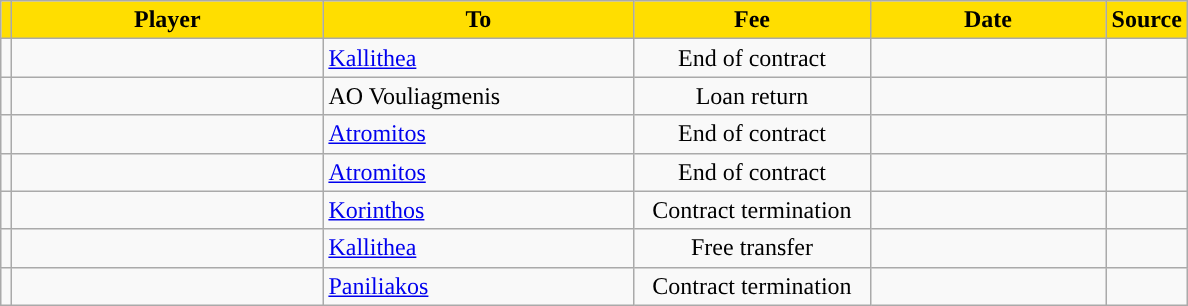<table class="wikitable sortable">
<tr>
<th style="background:#FFDE00"></th>
<th width=200 style="background:#FFDE00">Player</th>
<th width=200 style="background:#FFDE00">To</th>
<th width=150 style="background:#FFDE00">Fee</th>
<th width=150 style="background:#FFDE00">Date</th>
<th style="background:#FFDE00">Source</th>
</tr>
<tr>
<td align=center></td>
<td></td>
<td> <a href='#'>Kallithea</a></td>
<td align=center>End of contract</td>
<td align=center></td>
<td align=center></td>
</tr>
<tr>
<td align=center></td>
<td></td>
<td> AO Vouliagmenis</td>
<td align=center>Loan return</td>
<td align=center></td>
<td align=center></td>
</tr>
<tr>
<td align=center></td>
<td></td>
<td> <a href='#'>Atromitos</a></td>
<td align=center>End of contract</td>
<td align=center></td>
<td align=center></td>
</tr>
<tr>
<td align=center></td>
<td></td>
<td> <a href='#'>Atromitos</a></td>
<td align=center>End of contract</td>
<td align=center></td>
<td align=center></td>
</tr>
<tr>
<td align=center></td>
<td></td>
<td> <a href='#'>Korinthos</a></td>
<td align=center>Contract termination</td>
<td align=center></td>
<td align=center></td>
</tr>
<tr>
<td align=center></td>
<td></td>
<td> <a href='#'>Kallithea</a></td>
<td align=center>Free transfer</td>
<td align=center></td>
<td align=center></td>
</tr>
<tr>
<td align=center></td>
<td></td>
<td> <a href='#'>Paniliakos</a></td>
<td align=center>Contract termination</td>
<td align=center></td>
<td align=center></td>
</tr>
</table>
